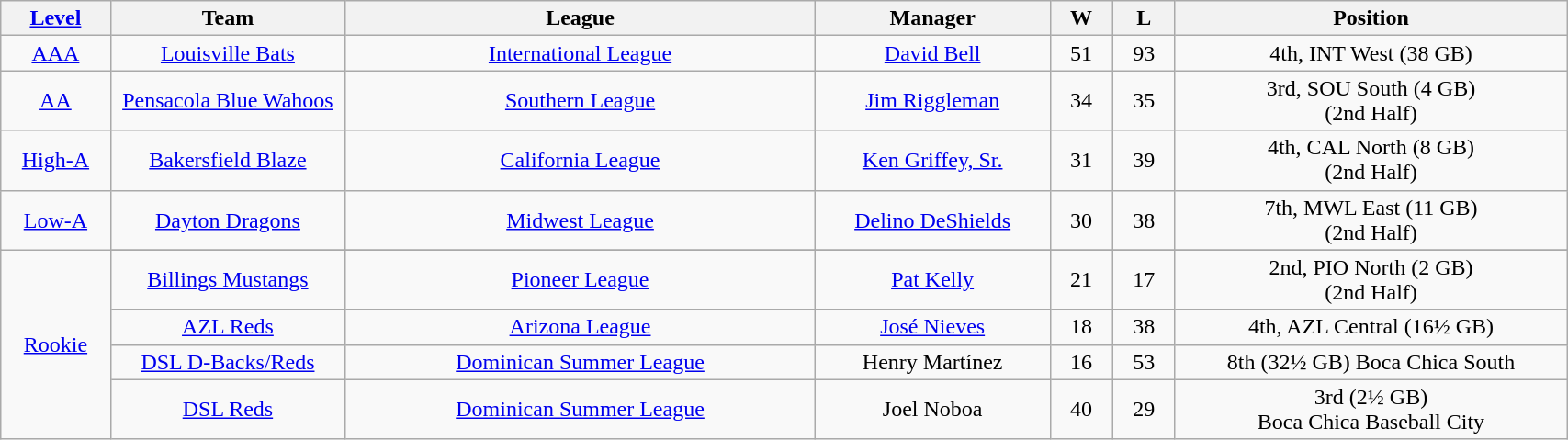<table class="wikitable" style="width:90%; text-align:center;">
<tr>
<th style="width:7%;"><a href='#'>Level</a></th>
<th style="width:15%;">Team</th>
<th style="width:30%;">League</th>
<th style="width:15%;">Manager</th>
<th style="width:4%;">W</th>
<th style="width:4%;">L</th>
<th style="width:50%;">Position</th>
</tr>
<tr>
<td><a href='#'>AAA</a></td>
<td><a href='#'>Louisville Bats</a></td>
<td><a href='#'>International League</a></td>
<td><a href='#'>David Bell</a></td>
<td>51</td>
<td>93</td>
<td>4th, INT West (38 GB)</td>
</tr>
<tr>
<td><a href='#'>AA</a></td>
<td><a href='#'>Pensacola Blue Wahoos</a></td>
<td><a href='#'>Southern League</a></td>
<td><a href='#'>Jim Riggleman</a></td>
<td>34</td>
<td>35</td>
<td>3rd, SOU South (4 GB)<br>(2nd Half)</td>
</tr>
<tr>
<td><a href='#'>High-A</a></td>
<td><a href='#'>Bakersfield Blaze</a></td>
<td><a href='#'>California League</a></td>
<td><a href='#'>Ken Griffey, Sr.</a></td>
<td>31</td>
<td>39</td>
<td>4th, CAL North (8 GB)<br>(2nd Half)</td>
</tr>
<tr>
<td><a href='#'>Low-A</a></td>
<td><a href='#'>Dayton Dragons</a></td>
<td><a href='#'>Midwest League</a></td>
<td><a href='#'>Delino DeShields</a></td>
<td>30</td>
<td>38</td>
<td>7th, MWL East (11 GB)<br>(2nd Half)</td>
</tr>
<tr>
<td rowspan=5><a href='#'>Rookie</a></td>
</tr>
<tr>
<td><a href='#'>Billings Mustangs</a></td>
<td><a href='#'>Pioneer League</a></td>
<td><a href='#'>Pat Kelly</a></td>
<td>21</td>
<td>17</td>
<td>2nd, PIO North (2 GB)<br>(2nd Half)</td>
</tr>
<tr>
<td><a href='#'>AZL Reds</a></td>
<td><a href='#'>Arizona League</a></td>
<td><a href='#'>José Nieves</a></td>
<td>18</td>
<td>38</td>
<td>4th, AZL Central (16½ GB)</td>
</tr>
<tr>
<td><a href='#'>DSL D-Backs/Reds</a></td>
<td><a href='#'>Dominican Summer League</a></td>
<td>Henry Martínez</td>
<td>16</td>
<td>53</td>
<td>8th (32½ GB) Boca Chica South</td>
</tr>
<tr>
<td><a href='#'>DSL Reds</a></td>
<td><a href='#'>Dominican Summer League</a></td>
<td>Joel Noboa</td>
<td>40</td>
<td>29</td>
<td>3rd (2½ GB)<br>Boca Chica Baseball City</td>
</tr>
</table>
